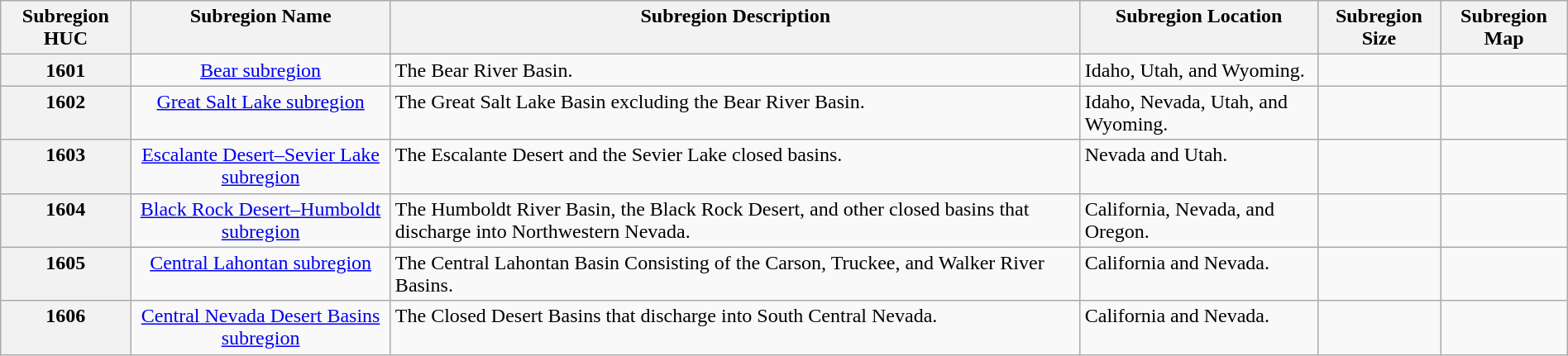<table class="wikitable" border="1" style="margin: 1em auto 1em auto;">
<tr valign="top">
<th scope="col">Subregion HUC</th>
<th scope="col">Subregion Name</th>
<th scope="col">Subregion Description</th>
<th scope="col">Subregion Location</th>
<th scope="col">Subregion Size</th>
<th scope="col">Subregion Map</th>
</tr>
<tr valign="top">
<th scope="row">1601</th>
<td align="center"><a href='#'>Bear subregion</a></td>
<td align="left">The Bear River Basin.</td>
<td>Idaho, Utah, and Wyoming.</td>
<td align="center"></td>
<td align="right"></td>
</tr>
<tr valign="top">
<th scope="row">1602</th>
<td align="center"><a href='#'>Great Salt Lake subregion</a></td>
<td align="left">The Great Salt Lake Basin excluding the Bear River Basin.</td>
<td>Idaho, Nevada, Utah, and Wyoming.</td>
<td align="center"></td>
<td align="right"></td>
</tr>
<tr valign="top">
<th scope="row">1603</th>
<td align="center"><a href='#'>Escalante Desert–Sevier Lake subregion</a></td>
<td align="left">The Escalante Desert and the Sevier Lake closed basins.</td>
<td>Nevada and Utah.</td>
<td align="center"></td>
<td align="right"></td>
</tr>
<tr valign="top">
<th scope="row">1604</th>
<td align="center"><a href='#'>Black Rock Desert–Humboldt subregion</a></td>
<td align="left">The Humboldt River Basin, the Black Rock Desert, and other closed basins that discharge into Northwestern Nevada.</td>
<td>California, Nevada, and Oregon.</td>
<td align="center"></td>
<td align="right"></td>
</tr>
<tr valign="top">
<th scope="row">1605</th>
<td align="center"><a href='#'>Central Lahontan subregion</a></td>
<td align="left">The Central Lahontan Basin Consisting of the Carson, Truckee, and Walker River Basins.</td>
<td>California and Nevada.</td>
<td align="center"></td>
<td align="right"></td>
</tr>
<tr valign="top">
<th scope="row">1606</th>
<td align="center"><a href='#'>Central Nevada Desert Basins subregion</a></td>
<td align="left">The Closed Desert Basins that discharge into South Central Nevada.</td>
<td>California and Nevada.</td>
<td align="center"></td>
<td align="right"></td>
</tr>
</table>
